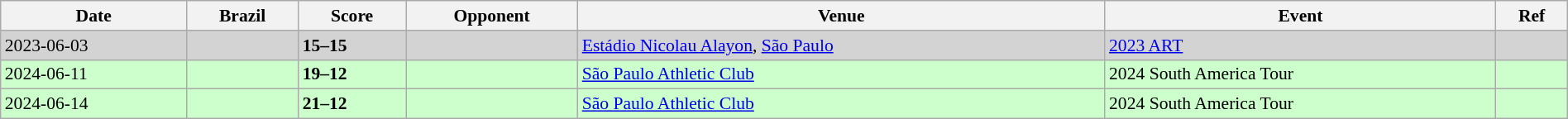<table class="wikitable sortable" style="width:100%; font-size:90%">
<tr>
<th>Date</th>
<th>Brazil</th>
<th>Score</th>
<th>Opponent</th>
<th>Venue</th>
<th>Event</th>
<th>Ref</th>
</tr>
<tr bgcolor=lightgrey>
<td>2023-06-03</td>
<td align=right></td>
<td><strong>15–15</strong></td>
<td></td>
<td><a href='#'>Estádio Nicolau Alayon</a>, <a href='#'>São Paulo</a></td>
<td><a href='#'>2023 ART</a></td>
<td></td>
</tr>
<tr bgcolor=ccffcc>
<td>2024-06-11</td>
<td align=right></td>
<td><strong>19–12</strong></td>
<td></td>
<td><a href='#'>São Paulo Athletic Club</a></td>
<td>2024 South America Tour</td>
<td></td>
</tr>
<tr bgcolor=ccffcc>
<td>2024-06-14</td>
<td align=right></td>
<td><strong>21–12</strong></td>
<td></td>
<td><a href='#'>São Paulo Athletic Club</a></td>
<td>2024 South America Tour</td>
<td></td>
</tr>
</table>
